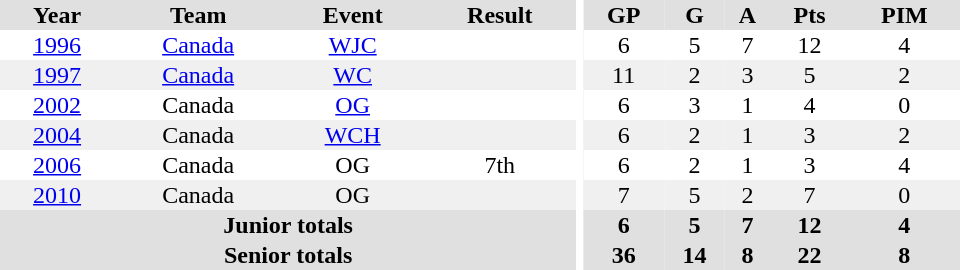<table border="0" cellpadding="1" cellspacing="0" ID="Table3" style="text-align:center; width:40em">
<tr bgcolor="#e0e0e0">
<th>Year</th>
<th>Team</th>
<th>Event</th>
<th>Result</th>
<th rowspan="99" bgcolor="#ffffff"></th>
<th>GP</th>
<th>G</th>
<th>A</th>
<th>Pts</th>
<th>PIM</th>
</tr>
<tr>
<td><a href='#'>1996</a></td>
<td><a href='#'>Canada</a></td>
<td><a href='#'>WJC</a></td>
<td></td>
<td>6</td>
<td>5</td>
<td>7</td>
<td>12</td>
<td>4</td>
</tr>
<tr style="background:#f0f0f0;">
<td><a href='#'>1997</a></td>
<td><a href='#'>Canada</a></td>
<td><a href='#'>WC</a></td>
<td></td>
<td>11</td>
<td>2</td>
<td>3</td>
<td>5</td>
<td>2</td>
</tr>
<tr>
<td><a href='#'>2002</a></td>
<td>Canada</td>
<td><a href='#'>OG</a></td>
<td></td>
<td>6</td>
<td>3</td>
<td>1</td>
<td>4</td>
<td>0</td>
</tr>
<tr style="background:#f0f0f0;">
<td><a href='#'>2004</a></td>
<td>Canada</td>
<td><a href='#'>WCH</a></td>
<td></td>
<td>6</td>
<td>2</td>
<td>1</td>
<td>3</td>
<td>2</td>
</tr>
<tr>
<td><a href='#'>2006</a></td>
<td>Canada</td>
<td>OG</td>
<td>7th</td>
<td>6</td>
<td>2</td>
<td>1</td>
<td>3</td>
<td>4</td>
</tr>
<tr style="background:#f0f0f0;">
<td><a href='#'>2010</a></td>
<td>Canada</td>
<td>OG</td>
<td></td>
<td>7</td>
<td>5</td>
<td>2</td>
<td>7</td>
<td>0</td>
</tr>
<tr style="background:#e0e0e0;">
<th colspan=4>Junior totals</th>
<th>6</th>
<th>5</th>
<th>7</th>
<th>12</th>
<th>4</th>
</tr>
<tr style="background:#e0e0e0;">
<th colspan=4>Senior totals</th>
<th>36</th>
<th>14</th>
<th>8</th>
<th>22</th>
<th>8</th>
</tr>
</table>
